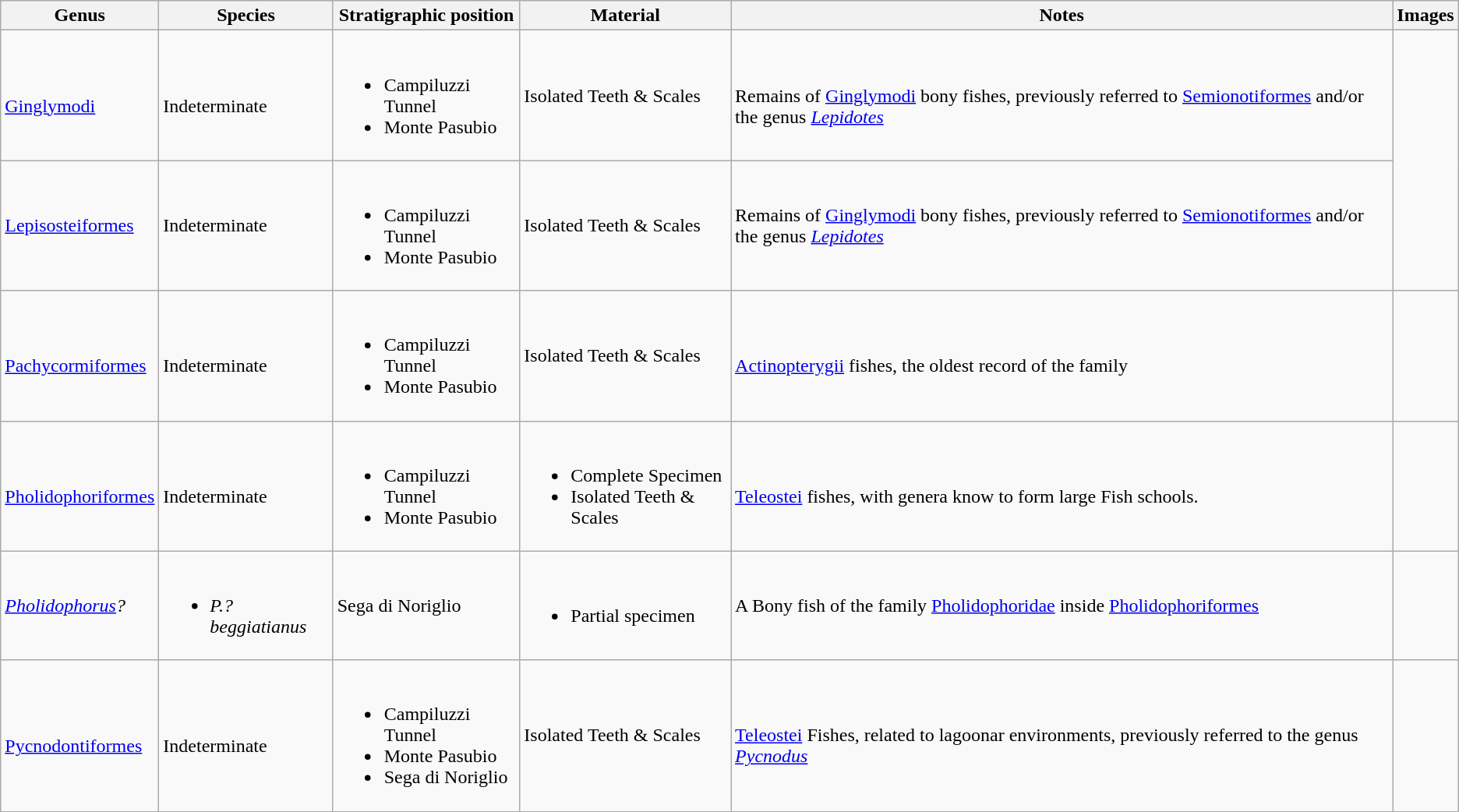<table class = "wikitable">
<tr>
<th>Genus</th>
<th>Species</th>
<th>Stratigraphic position</th>
<th>Material</th>
<th>Notes</th>
<th>Images</th>
</tr>
<tr>
<td><br><a href='#'>Ginglymodi</a></td>
<td><br>Indeterminate</td>
<td><br><ul><li>Campiluzzi Tunnel</li><li>Monte Pasubio</li></ul></td>
<td>Isolated Teeth & Scales</td>
<td><br>Remains of <a href='#'>Ginglymodi</a> bony fishes, previously referred to <a href='#'>Semionotiformes</a> and/or the genus <em><a href='#'>Lepidotes</a></em></td>
<td rowspan="2"></td>
</tr>
<tr>
<td><a href='#'>Lepisosteiformes</a></td>
<td>Indeterminate</td>
<td><br><ul><li>Campiluzzi Tunnel</li><li>Monte Pasubio</li></ul></td>
<td>Isolated Teeth & Scales</td>
<td>Remains of <a href='#'>Ginglymodi</a> bony fishes, previously referred to <a href='#'>Semionotiformes</a> and/or the genus <em><a href='#'>Lepidotes</a></em></td>
</tr>
<tr>
<td><br><a href='#'>Pachycormiformes</a></td>
<td><br>Indeterminate</td>
<td><br><ul><li>Campiluzzi Tunnel</li><li>Monte Pasubio</li></ul></td>
<td>Isolated Teeth & Scales</td>
<td><br><a href='#'>Actinopterygii</a> fishes, the oldest record of the family</td>
<td></td>
</tr>
<tr>
<td><br><a href='#'>Pholidophoriformes</a></td>
<td><br>Indeterminate</td>
<td><br><ul><li>Campiluzzi Tunnel</li><li>Monte Pasubio</li></ul></td>
<td><br><ul><li>Complete Specimen</li><li>Isolated Teeth & Scales</li></ul></td>
<td><br><a href='#'>Teleostei</a> fishes, with genera know to form large Fish schools.</td>
<td></td>
</tr>
<tr>
<td><em><a href='#'>Pholidophorus</a>?</em></td>
<td><br><ul><li><em>P.? beggiatianus</em></li></ul></td>
<td>Sega di Noriglio</td>
<td><br><ul><li>Partial specimen</li></ul></td>
<td>A Bony fish of the family <a href='#'>Pholidophoridae</a> inside <a href='#'>Pholidophoriformes</a></td>
<td></td>
</tr>
<tr>
<td><br><a href='#'>Pycnodontiformes</a></td>
<td><br>Indeterminate</td>
<td><br><ul><li>Campiluzzi Tunnel</li><li>Monte Pasubio</li><li>Sega di Noriglio</li></ul></td>
<td>Isolated Teeth & Scales</td>
<td><br><a href='#'>Teleostei</a> Fishes, related to lagoonar environments, previously referred to the genus <em><a href='#'>Pycnodus</a></em></td>
<td></td>
</tr>
<tr>
</tr>
</table>
